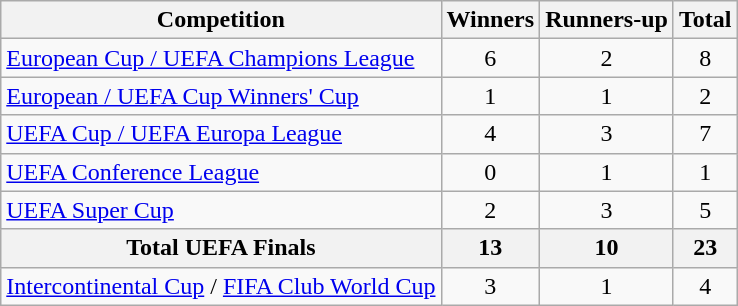<table class="wikitable sortable">
<tr>
<th>Competition</th>
<th>Winners</th>
<th>Runners-up</th>
<th>Total</th>
</tr>
<tr>
<td><a href='#'>European Cup / UEFA Champions League</a></td>
<td align=center>6</td>
<td align=center>2</td>
<td align=center>8</td>
</tr>
<tr>
<td><a href='#'>European / UEFA Cup Winners' Cup</a></td>
<td align=center>1</td>
<td align=center>1</td>
<td align=center>2</td>
</tr>
<tr>
<td><a href='#'>UEFA Cup / UEFA Europa League</a></td>
<td align=center>4</td>
<td align=center>3</td>
<td align=center>7</td>
</tr>
<tr>
<td><a href='#'>UEFA Conference League</a></td>
<td align=center>0</td>
<td align=center>1</td>
<td align=center>1</td>
</tr>
<tr>
<td><a href='#'>UEFA Super Cup</a></td>
<td align=center>2</td>
<td align=center>3</td>
<td align=center>5</td>
</tr>
<tr>
<th align=left>Total UEFA Finals</th>
<th>13</th>
<th>10</th>
<th>23</th>
</tr>
<tr>
<td><a href='#'>Intercontinental Cup</a> / <a href='#'>FIFA Club World Cup</a></td>
<td align=center>3</td>
<td align=center>1</td>
<td align=center>4</td>
</tr>
</table>
